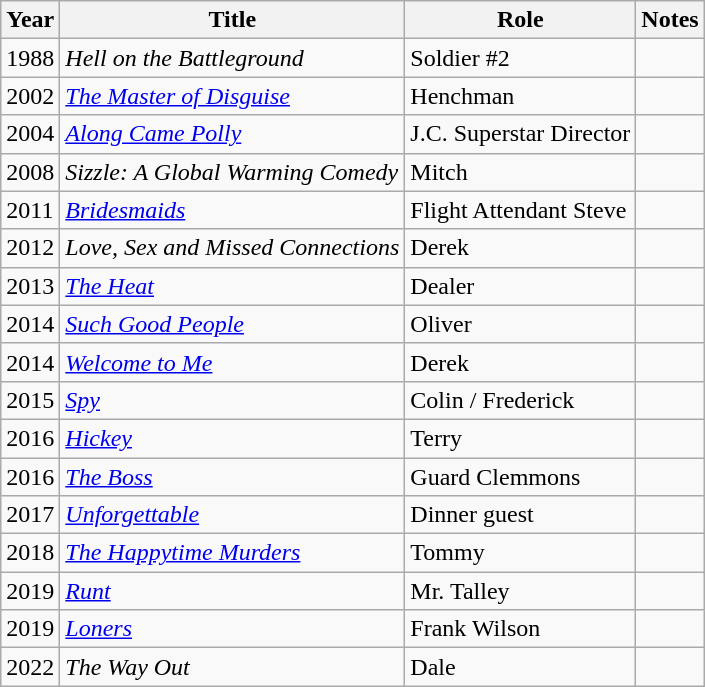<table class="wikitable sortable">
<tr>
<th>Year</th>
<th>Title</th>
<th>Role</th>
<th>Notes</th>
</tr>
<tr>
<td>1988</td>
<td><em>Hell on the Battleground</em></td>
<td>Soldier #2</td>
<td></td>
</tr>
<tr>
<td>2002</td>
<td><em><a href='#'>The Master of Disguise</a></em></td>
<td>Henchman</td>
<td></td>
</tr>
<tr>
<td>2004</td>
<td><em><a href='#'>Along Came Polly</a></em></td>
<td>J.C. Superstar Director</td>
<td></td>
</tr>
<tr>
<td>2008</td>
<td><em>Sizzle: A Global Warming Comedy</em></td>
<td>Mitch</td>
<td></td>
</tr>
<tr>
<td>2011</td>
<td><a href='#'><em>Bridesmaids</em></a></td>
<td>Flight Attendant Steve</td>
<td></td>
</tr>
<tr>
<td>2012</td>
<td><em>Love, Sex and Missed Connections</em></td>
<td>Derek</td>
<td></td>
</tr>
<tr>
<td>2013</td>
<td><a href='#'><em>The Heat</em></a></td>
<td>Dealer</td>
<td></td>
</tr>
<tr>
<td>2014</td>
<td><em><a href='#'>Such Good People</a></em></td>
<td>Oliver</td>
<td></td>
</tr>
<tr>
<td>2014</td>
<td><em><a href='#'>Welcome to Me</a></em></td>
<td>Derek</td>
<td></td>
</tr>
<tr>
<td>2015</td>
<td><a href='#'><em>Spy</em></a></td>
<td>Colin / Frederick</td>
<td></td>
</tr>
<tr>
<td>2016</td>
<td><a href='#'><em>Hickey</em></a></td>
<td>Terry</td>
<td></td>
</tr>
<tr>
<td>2016</td>
<td><a href='#'><em>The Boss</em></a></td>
<td>Guard Clemmons</td>
<td></td>
</tr>
<tr>
<td>2017</td>
<td><a href='#'><em>Unforgettable</em></a></td>
<td>Dinner guest</td>
<td></td>
</tr>
<tr>
<td>2018</td>
<td><em><a href='#'>The Happytime Murders</a></em></td>
<td>Tommy</td>
<td></td>
</tr>
<tr>
<td>2019</td>
<td><a href='#'><em>Runt</em></a></td>
<td>Mr. Talley</td>
<td></td>
</tr>
<tr>
<td>2019</td>
<td><a href='#'><em>Loners</em></a></td>
<td>Frank Wilson</td>
<td></td>
</tr>
<tr>
<td>2022</td>
<td><em>The Way Out</em></td>
<td>Dale</td>
<td></td>
</tr>
</table>
